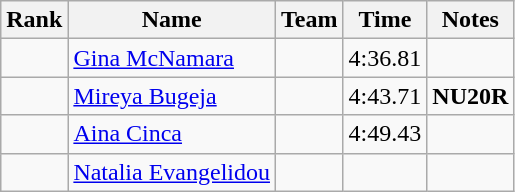<table class="wikitable sortable" style="text-align:center">
<tr>
<th>Rank</th>
<th>Name</th>
<th>Team</th>
<th>Time</th>
<th>Notes</th>
</tr>
<tr>
<td></td>
<td align="left"><a href='#'>Gina McNamara</a></td>
<td align=left></td>
<td>4:36.81</td>
<td></td>
</tr>
<tr>
<td></td>
<td align="left"><a href='#'>Mireya Bugeja</a></td>
<td align=left></td>
<td>4:43.71</td>
<td><strong>NU20R</strong></td>
</tr>
<tr>
<td></td>
<td align="left"><a href='#'>Aina Cinca</a></td>
<td align=left></td>
<td>4:49.43</td>
<td></td>
</tr>
<tr>
<td></td>
<td align="left"><a href='#'>Natalia Evangelidou</a></td>
<td align=left></td>
<td></td>
<td></td>
</tr>
</table>
